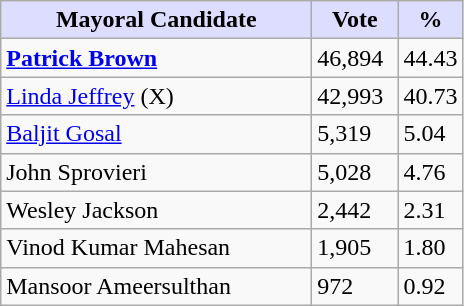<table class="wikitable">
<tr>
<th style="background:#ddf; width:200px;">Mayoral Candidate</th>
<th style="background:#ddf; width:50px;">Vote</th>
<th style="background:#ddf; width:30px;">%</th>
</tr>
<tr>
<td><strong><a href='#'>Patrick Brown</a></strong></td>
<td>46,894</td>
<td>44.43</td>
</tr>
<tr>
<td><a href='#'>Linda Jeffrey</a> (X)</td>
<td>42,993</td>
<td>40.73</td>
</tr>
<tr>
<td><a href='#'>Baljit Gosal</a></td>
<td>5,319</td>
<td>5.04</td>
</tr>
<tr>
<td>John Sprovieri</td>
<td>5,028</td>
<td>4.76</td>
</tr>
<tr>
<td>Wesley Jackson</td>
<td>2,442</td>
<td>2.31</td>
</tr>
<tr>
<td>Vinod Kumar Mahesan</td>
<td>1,905</td>
<td>1.80</td>
</tr>
<tr>
<td>Mansoor Ameersulthan</td>
<td>972</td>
<td>0.92</td>
</tr>
</table>
